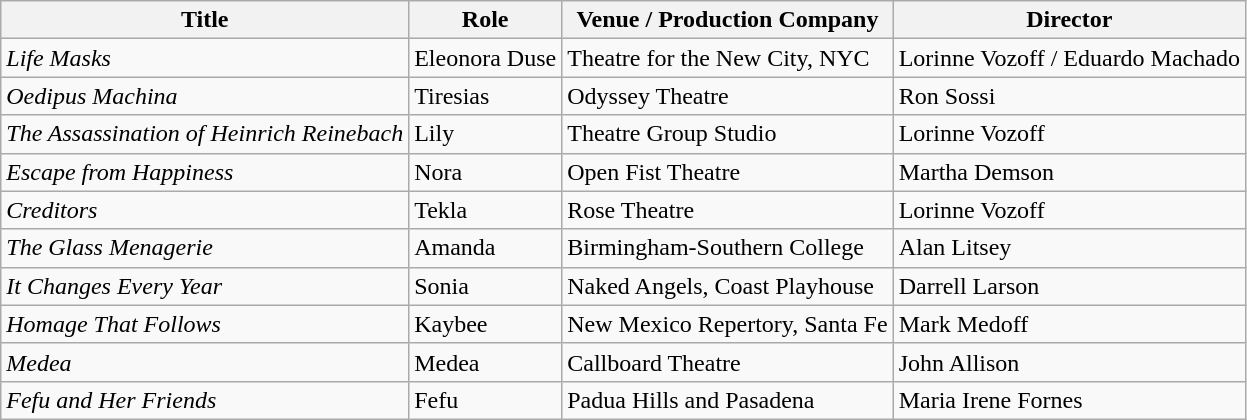<table class="wikitable plainrowheaders sortable">
<tr>
<th>Title</th>
<th>Role</th>
<th>Venue / Production Company</th>
<th>Director</th>
</tr>
<tr>
<td><em>Life Masks</em></td>
<td>Eleonora Duse</td>
<td>Theatre for the New City, NYC</td>
<td>Lorinne Vozoff / Eduardo Machado</td>
</tr>
<tr>
<td><em>Oedipus Machina</em></td>
<td>Tiresias</td>
<td>Odyssey Theatre</td>
<td>Ron Sossi</td>
</tr>
<tr>
<td><em>The Assassination of Heinrich Reinebach</em></td>
<td>Lily</td>
<td>Theatre Group Studio</td>
<td>Lorinne Vozoff</td>
</tr>
<tr>
<td><em>Escape from Happiness</em></td>
<td>Nora</td>
<td>Open Fist Theatre</td>
<td>Martha Demson</td>
</tr>
<tr>
<td><em>Creditors</em></td>
<td>Tekla</td>
<td>Rose Theatre</td>
<td>Lorinne Vozoff</td>
</tr>
<tr>
<td><em>The Glass Menagerie</em></td>
<td>Amanda</td>
<td>Birmingham-Southern College</td>
<td>Alan Litsey</td>
</tr>
<tr>
<td><em>It Changes Every Year</em></td>
<td>Sonia</td>
<td>Naked Angels, Coast Playhouse</td>
<td>Darrell Larson</td>
</tr>
<tr>
<td><em>Homage That Follows</em></td>
<td>Kaybee</td>
<td>New Mexico Repertory, Santa Fe</td>
<td>Mark Medoff</td>
</tr>
<tr>
<td><em>Medea</em></td>
<td>Medea</td>
<td>Callboard Theatre</td>
<td>John Allison</td>
</tr>
<tr>
<td><em>Fefu and Her Friends</em></td>
<td>Fefu</td>
<td>Padua Hills and Pasadena</td>
<td>Maria Irene Fornes</td>
</tr>
</table>
